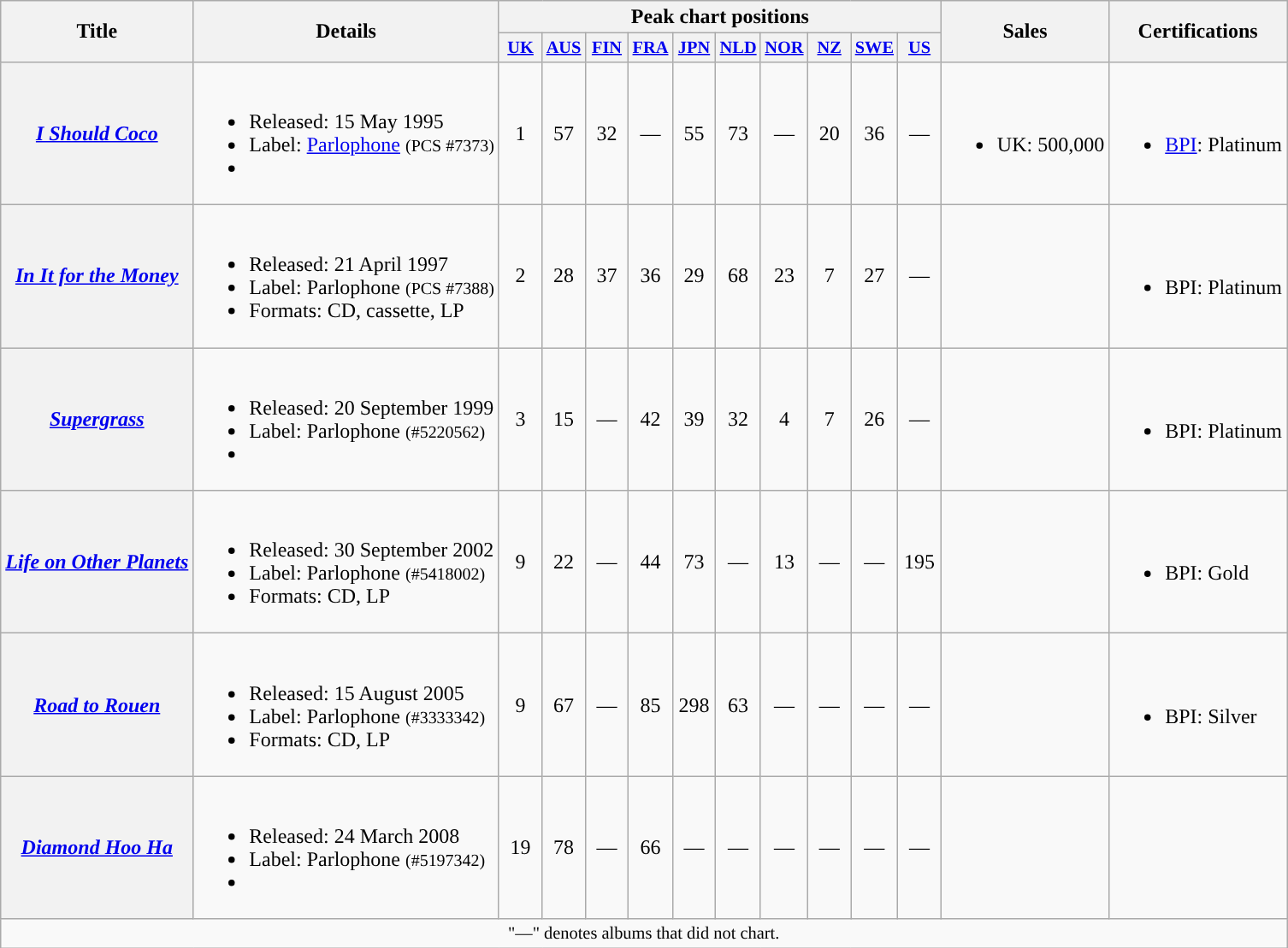<table class="wikitable plainrowheaders">
<tr>
<th scope="col" rowspan="2">Title</th>
<th scope="col" rowspan="2">Details</th>
<th scope="col" colspan="10">Peak chart positions</th>
<th scope="col" rowspan="2">Sales</th>
<th scope="col" rowspan="2">Certifications</th>
</tr>
<tr>
<th scope="col" style="width:2em;font-size:85%"><a href='#'>UK</a><br></th>
<th scope="col" style="width:2em;font-size:85%"><a href='#'>AUS</a><br></th>
<th scope="col" style="width:2em;font-size:85%"><a href='#'>FIN</a><br></th>
<th scope="col" style="width:2em;font-size:85%"><a href='#'>FRA</a><br></th>
<th scope="col" style="width:2em;font-size:85%"><a href='#'>JPN</a><br></th>
<th scope="col" style="width:2em;font-size:85%"><a href='#'>NLD</a><br></th>
<th scope="col" style="width:2em;font-size:85%"><a href='#'>NOR</a><br></th>
<th scope="col" style="width:2em;font-size:85%"><a href='#'>NZ</a><br></th>
<th scope="col" style="width:2em;font-size:85%"><a href='#'>SWE</a><br></th>
<th scope="col" style="width:2em;font-size:85%"><a href='#'>US</a><br></th>
</tr>
<tr>
<th scope="row"><em><a href='#'>I Should Coco</a></em></th>
<td><br><ul><li>Released: 15 May 1995</li><li>Label: <a href='#'>Parlophone</a> <small>(PCS #7373)</small></li><li></li></ul></td>
<td align="center">1</td>
<td align="center">57</td>
<td align="center">32</td>
<td align="center">—</td>
<td align="center">55</td>
<td align="center">73</td>
<td align="center">—</td>
<td align="center">20</td>
<td align="center">36</td>
<td align="center">—</td>
<td><br><ul><li>UK: 500,000</li></ul></td>
<td><br><ul><li><a href='#'>BPI</a>: Platinum</li></ul></td>
</tr>
<tr>
<th scope="row"><em><a href='#'>In It for the Money</a></em></th>
<td><br><ul><li>Released: 21 April 1997</li><li>Label: Parlophone <small>(PCS #7388)</small></li><li>Formats: CD, cassette, LP</li></ul></td>
<td align="center">2</td>
<td align="center">28</td>
<td align="center">37</td>
<td align="center">36</td>
<td align="center">29</td>
<td align="center">68</td>
<td align="center">23</td>
<td align="center">7</td>
<td align="center">27</td>
<td align="center">—</td>
<td></td>
<td><br><ul><li>BPI: Platinum</li></ul></td>
</tr>
<tr>
<th scope="row"><em><a href='#'>Supergrass</a></em></th>
<td><br><ul><li>Released: 20 September 1999</li><li>Label: Parlophone <small>(#5220562)</small></li><li></li></ul></td>
<td align="center">3</td>
<td align="center">15</td>
<td align="center">—</td>
<td align="center">42</td>
<td align="center">39</td>
<td align="center">32</td>
<td align="center">4</td>
<td align="center">7</td>
<td align="center">26</td>
<td align="center">—</td>
<td></td>
<td><br><ul><li>BPI: Platinum</li></ul></td>
</tr>
<tr>
<th scope="row"><em><a href='#'>Life on Other Planets</a></em></th>
<td><br><ul><li>Released: 30 September 2002</li><li>Label: Parlophone <small>(#5418002)</small></li><li>Formats: CD, LP</li></ul></td>
<td align="center">9</td>
<td align="center">22</td>
<td align="center">—</td>
<td align="center">44</td>
<td align="center">73</td>
<td align="center">—</td>
<td align="center">13</td>
<td align="center">—</td>
<td align="center">—</td>
<td align="center">195</td>
<td></td>
<td><br><ul><li>BPI: Gold</li></ul></td>
</tr>
<tr>
<th scope="row"><em><a href='#'>Road to Rouen</a></em></th>
<td><br><ul><li>Released: 15 August 2005</li><li>Label: Parlophone <small>(#3333342)</small></li><li>Formats: CD, LP</li></ul></td>
<td align="center">9</td>
<td align="center">67</td>
<td align="center">—</td>
<td align="center">85</td>
<td align="center">298</td>
<td align="center">63</td>
<td align="center">—</td>
<td align="center">—</td>
<td align="center">—</td>
<td align="center">—</td>
<td></td>
<td><br><ul><li>BPI: Silver</li></ul></td>
</tr>
<tr>
<th scope="row"><em><a href='#'>Diamond Hoo Ha</a></em></th>
<td><br><ul><li>Released: 24 March 2008</li><li>Label: Parlophone <small>(#5197342)</small></li><li></li></ul></td>
<td align="center">19<br></td>
<td align="center">78</td>
<td align="center">—</td>
<td align="center">66</td>
<td align="center">—</td>
<td align="center">—</td>
<td align="center">—</td>
<td align="center">—</td>
<td align="center">—</td>
<td align="center">—</td>
<td></td>
<td></td>
</tr>
<tr>
<td align="center" colspan="14" style="font-size: 85%">"—" denotes albums that did not chart.</td>
</tr>
</table>
